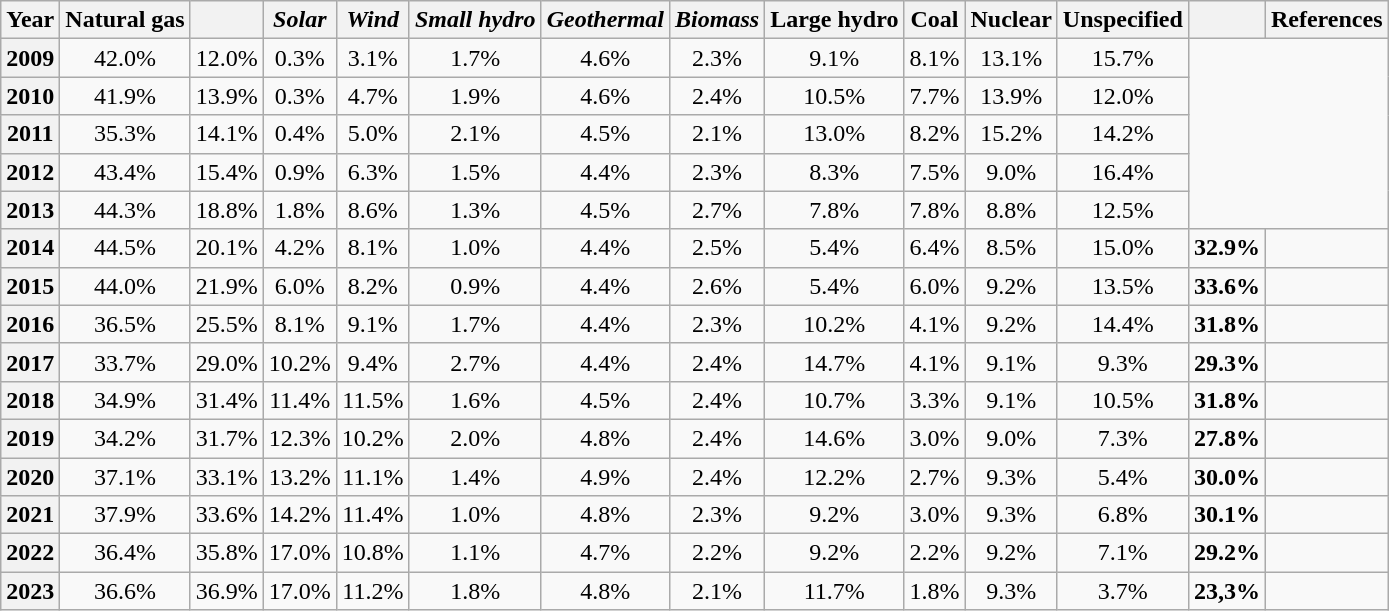<table class="wikitable" width="auto" style="text-align: center">
<tr>
<th>Year</th>
<th>Natural gas</th>
<th></th>
<th><em>Solar</em></th>
<th><em>Wind</em></th>
<th><em>Small hydro</em></th>
<th><em>Geothermal</em></th>
<th><em>Biomass</em></th>
<th>Large hydro</th>
<th>Coal</th>
<th>Nuclear</th>
<th>Unspecified</th>
<th></th>
<th>References</th>
</tr>
<tr>
<th>2009</th>
<td>42.0%</td>
<td>12.0%</td>
<td>0.3%</td>
<td>3.1%</td>
<td>1.7%</td>
<td>4.6%</td>
<td>2.3%</td>
<td>9.1%</td>
<td>8.1%</td>
<td>13.1%</td>
<td>15.7%</td>
</tr>
<tr>
<th>2010</th>
<td>41.9%</td>
<td>13.9%</td>
<td>0.3%</td>
<td>4.7%</td>
<td>1.9%</td>
<td>4.6%</td>
<td>2.4%</td>
<td>10.5%</td>
<td>7.7%</td>
<td>13.9%</td>
<td>12.0%</td>
</tr>
<tr>
<th>2011</th>
<td>35.3%</td>
<td>14.1%</td>
<td>0.4%</td>
<td>5.0%</td>
<td>2.1%</td>
<td>4.5%</td>
<td>2.1%</td>
<td>13.0%</td>
<td>8.2%</td>
<td>15.2%</td>
<td>14.2%</td>
</tr>
<tr>
<th>2012</th>
<td>43.4%</td>
<td>15.4%</td>
<td>0.9%</td>
<td>6.3%</td>
<td>1.5%</td>
<td>4.4%</td>
<td>2.3%</td>
<td>8.3%</td>
<td>7.5%</td>
<td>9.0%</td>
<td>16.4%</td>
</tr>
<tr>
<th>2013</th>
<td>44.3%</td>
<td>18.8%</td>
<td>1.8%</td>
<td>8.6%</td>
<td>1.3%</td>
<td>4.5%</td>
<td>2.7%</td>
<td>7.8%</td>
<td>7.8%</td>
<td>8.8%</td>
<td>12.5%</td>
</tr>
<tr>
<th>2014</th>
<td>44.5%</td>
<td>20.1%</td>
<td>4.2%</td>
<td>8.1%</td>
<td>1.0%</td>
<td>4.4%</td>
<td>2.5%</td>
<td>5.4%</td>
<td>6.4%</td>
<td>8.5%</td>
<td>15.0%</td>
<td><strong>32.9%</strong></td>
<td></td>
</tr>
<tr>
<th>2015</th>
<td>44.0%</td>
<td>21.9%</td>
<td>6.0%</td>
<td>8.2%</td>
<td>0.9%</td>
<td>4.4%</td>
<td>2.6%</td>
<td>5.4%</td>
<td>6.0%</td>
<td>9.2%</td>
<td>13.5%</td>
<td><strong>33.6%</strong></td>
<td></td>
</tr>
<tr>
<th>2016</th>
<td>36.5%</td>
<td>25.5%</td>
<td>8.1%</td>
<td>9.1%</td>
<td>1.7%</td>
<td>4.4%</td>
<td>2.3%</td>
<td>10.2%</td>
<td>4.1%</td>
<td>9.2%</td>
<td>14.4%</td>
<td><strong>31.8%</strong></td>
<td></td>
</tr>
<tr>
<th>2017</th>
<td>33.7%</td>
<td>29.0%</td>
<td>10.2%</td>
<td>9.4%</td>
<td>2.7%</td>
<td>4.4%</td>
<td>2.4%</td>
<td>14.7%</td>
<td>4.1%</td>
<td>9.1%</td>
<td>9.3%</td>
<td><strong>29.3%</strong></td>
<td></td>
</tr>
<tr>
<th>2018</th>
<td>34.9%</td>
<td>31.4%</td>
<td>11.4%</td>
<td>11.5%</td>
<td>1.6%</td>
<td>4.5%</td>
<td>2.4%</td>
<td>10.7%</td>
<td>3.3%</td>
<td>9.1%</td>
<td>10.5%</td>
<td><strong>31.8%</strong></td>
<td></td>
</tr>
<tr>
<th>2019</th>
<td>34.2%</td>
<td>31.7%</td>
<td>12.3%</td>
<td>10.2%</td>
<td>2.0%</td>
<td>4.8%</td>
<td>2.4%</td>
<td>14.6%</td>
<td>3.0%</td>
<td>9.0%</td>
<td>7.3%</td>
<td><strong>27.8%</strong></td>
<td></td>
</tr>
<tr>
<th>2020</th>
<td>37.1%</td>
<td>33.1%</td>
<td>13.2%</td>
<td>11.1%</td>
<td>1.4%</td>
<td>4.9%</td>
<td>2.4%</td>
<td>12.2%</td>
<td>2.7%</td>
<td>9.3%</td>
<td>5.4%</td>
<td><strong>30.0%</strong></td>
<td></td>
</tr>
<tr>
<th>2021</th>
<td>37.9%</td>
<td>33.6%</td>
<td>14.2%</td>
<td>11.4%</td>
<td>1.0%</td>
<td>4.8%</td>
<td>2.3%</td>
<td>9.2%</td>
<td>3.0%</td>
<td>9.3%</td>
<td>6.8%</td>
<td><strong>30.1%</strong></td>
<td></td>
</tr>
<tr>
<th>2022</th>
<td>36.4%</td>
<td>35.8%</td>
<td>17.0%</td>
<td>10.8%</td>
<td>1.1%</td>
<td>4.7%</td>
<td>2.2%</td>
<td>9.2%</td>
<td>2.2%</td>
<td>9.2%</td>
<td>7.1%</td>
<td><strong>29.2%</strong></td>
<td></td>
</tr>
<tr>
<th>2023</th>
<td>36.6%</td>
<td>36.9%</td>
<td>17.0%</td>
<td>11.2%</td>
<td>1.8%</td>
<td>4.8%</td>
<td>2.1%</td>
<td>11.7%</td>
<td>1.8%</td>
<td>9.3%</td>
<td>3.7%</td>
<td><strong>23,3%</strong></td>
<td></td>
</tr>
</table>
